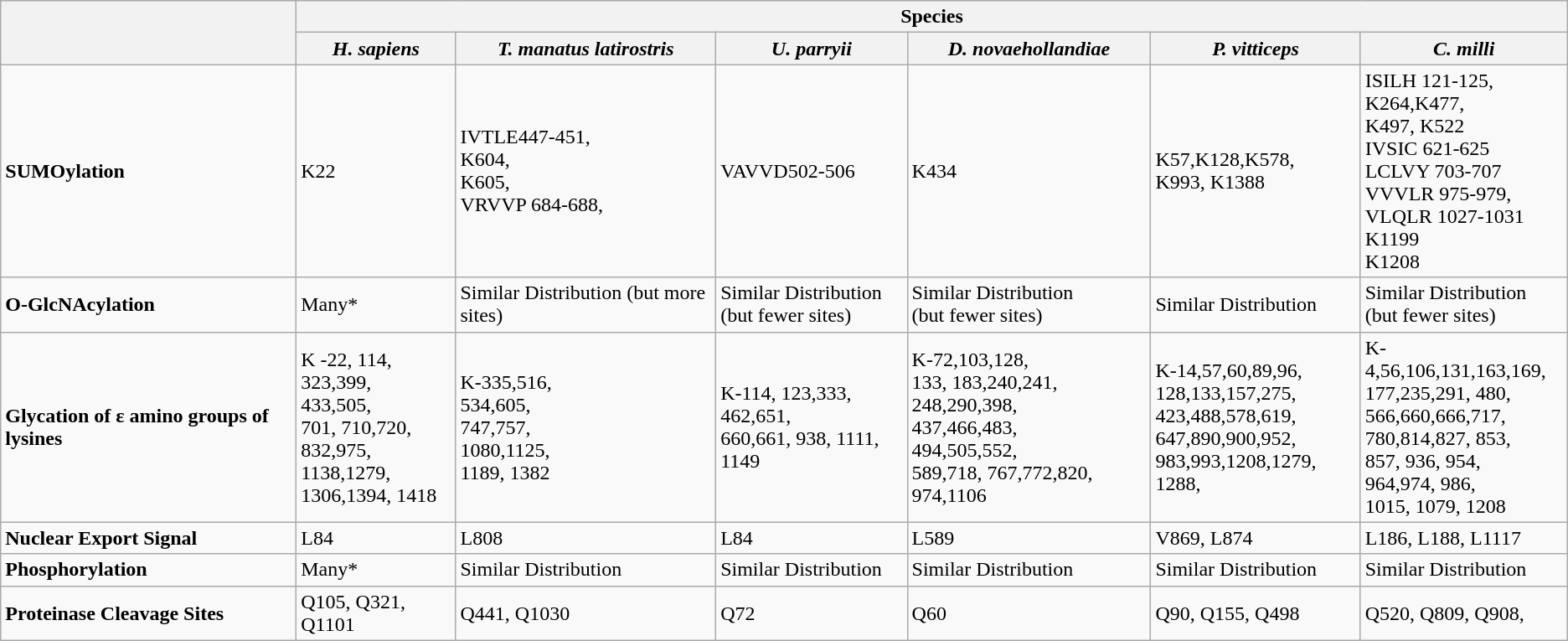<table class="wikitable">
<tr>
<th rowspan="2"></th>
<th colspan="6"><strong>Species</strong></th>
</tr>
<tr>
<th><strong><em>H. sapiens</em></strong></th>
<th><strong><em>T. manatus latirostris</em></strong></th>
<th><strong><em>U. parryii</em></strong></th>
<th><strong><em>D. novaehollandiae</em></strong></th>
<th><strong><em>P. vitticeps</em></strong></th>
<th><strong><em>C. milli</em></strong></th>
</tr>
<tr>
<td><strong>SUMOylation</strong></td>
<td>K22</td>
<td>IVTLE447-451,<br>K604,<br>K605,<br>VRVVP 684-688,</td>
<td>VAVVD502-506</td>
<td>K434</td>
<td>K57,K128,K578,<br>K993, K1388</td>
<td>ISILH 121-125,<br>K264,K477,<br>K497, K522<br>IVSIC 621-625<br>LCLVY 703-707<br>VVVLR 975-979,<br>VLQLR 1027-1031<br>K1199<br>K1208</td>
</tr>
<tr>
<td><strong>O-GlcNAcylation</strong></td>
<td>Many*</td>
<td>Similar Distribution (but more sites)</td>
<td>Similar Distribution<br>(but fewer sites)</td>
<td>Similar Distribution<br>(but fewer sites)</td>
<td>Similar Distribution</td>
<td>Similar Distribution<br>(but fewer sites)</td>
</tr>
<tr>
<td><strong>Glycation of ε amino groups of lysines</strong></td>
<td>K -22, 114, 323,399,<br>433,505,<br>701, 710,720,<br>832,975,<br>1138,1279,<br>1306,1394, 1418</td>
<td>K-335,516,<br>534,605,<br>747,757,<br>1080,1125,<br>1189, 1382</td>
<td>K-114, 123,333,<br>462,651,<br>660,661, 938, 1111, 1149</td>
<td>K-72,103,128,<br>133, 183,240,241,<br>248,290,398,<br>437,466,483,<br>494,505,552,<br>589,718, 767,772,820, 974,1106</td>
<td>K-14,57,60,89,96,<br>128,133,157,275,<br>423,488,578,619,<br>647,890,900,952,<br>983,993,1208,1279, 1288,</td>
<td>K-4,56,106,131,163,169,<br>177,235,291, 480,<br>566,660,666,717,<br>780,814,827, 853,<br>857, 936, 954,<br>964,974, 986,<br>1015, 1079, 1208</td>
</tr>
<tr>
<td><strong>Nuclear Export Signal</strong></td>
<td>L84</td>
<td>L808</td>
<td>L84</td>
<td>L589</td>
<td>V869, L874</td>
<td>L186, L188, L1117</td>
</tr>
<tr>
<td><strong>Phosphorylation</strong></td>
<td>Many*</td>
<td>Similar Distribution</td>
<td>Similar Distribution</td>
<td>Similar Distribution</td>
<td>Similar Distribution</td>
<td>Similar Distribution</td>
</tr>
<tr>
<td><strong>Proteinase Cleavage Sites</strong></td>
<td>Q105, Q321, Q1101</td>
<td>Q441, Q1030</td>
<td>Q72</td>
<td>Q60</td>
<td>Q90, Q155, Q498</td>
<td>Q520, Q809, Q908,</td>
</tr>
</table>
